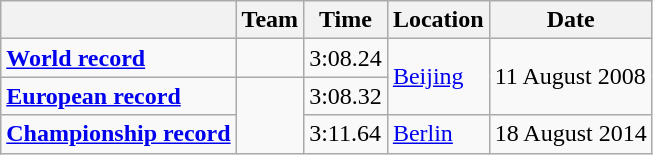<table class=wikitable>
<tr>
<th></th>
<th>Team</th>
<th>Time</th>
<th>Location</th>
<th>Date</th>
</tr>
<tr>
<td><strong><a href='#'>World record</a></strong></td>
<td></td>
<td>3:08.24</td>
<td rowspan=2><a href='#'>Beijing</a></td>
<td rowspan=2>11 August 2008</td>
</tr>
<tr>
<td><strong><a href='#'>European record</a></strong></td>
<td rowspan=2></td>
<td>3:08.32</td>
</tr>
<tr>
<td><strong><a href='#'>Championship record</a></strong></td>
<td>3:11.64</td>
<td><a href='#'>Berlin</a></td>
<td>18 August 2014</td>
</tr>
</table>
